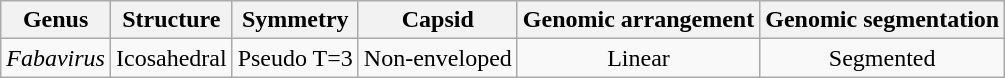<table class="wikitable sortable" style="text-align:center">
<tr>
<th>Genus</th>
<th>Structure</th>
<th>Symmetry</th>
<th>Capsid</th>
<th>Genomic arrangement</th>
<th>Genomic segmentation</th>
</tr>
<tr>
<td><em>Fabavirus</em></td>
<td>Icosahedral</td>
<td>Pseudo T=3</td>
<td>Non-enveloped</td>
<td>Linear</td>
<td>Segmented</td>
</tr>
</table>
